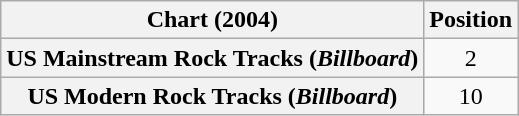<table class="wikitable plainrowheaders" style="text-align:center">
<tr>
<th>Chart (2004)</th>
<th>Position</th>
</tr>
<tr>
<th scope="row">US Mainstream Rock Tracks (<em>Billboard</em>)</th>
<td>2</td>
</tr>
<tr>
<th scope="row">US Modern Rock Tracks (<em>Billboard</em>)</th>
<td>10</td>
</tr>
</table>
